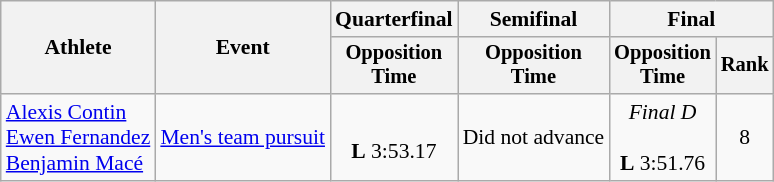<table class="wikitable" style="font-size:90%">
<tr>
<th rowspan="2">Athlete</th>
<th rowspan="2">Event</th>
<th>Quarterfinal</th>
<th>Semifinal</th>
<th colspan="2">Final</th>
</tr>
<tr style="font-size:95%">
<th>Opposition<br>Time</th>
<th>Opposition<br>Time</th>
<th>Opposition<br>Time</th>
<th>Rank</th>
</tr>
<tr align=center>
<td align=left><a href='#'>Alexis Contin</a><br><a href='#'>Ewen Fernandez</a><br><a href='#'>Benjamin Macé</a></td>
<td align=left><a href='#'>Men's team pursuit</a></td>
<td><br><strong>L</strong> 3:53.17</td>
<td>Did not advance</td>
<td><em>Final D</em><br><br><strong>L</strong> 3:51.76</td>
<td>8</td>
</tr>
</table>
